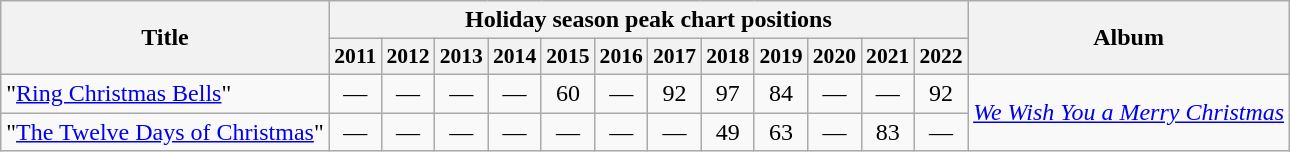<table class = "wikitable" style = text-align:center;>
<tr>
<th rowspan = "2">Title</th>
<th colspan = "12">Holiday season peak chart positions</th>
<th rowspan = "2">Album</th>
</tr>
<tr style = "width:3em;font-size:90%;">
<th align = center>2011</th>
<th align = center>2012</th>
<th align = center>2013</th>
<th align = center>2014</th>
<th align = center>2015</th>
<th align = center>2016</th>
<th align = center>2017</th>
<th align = center>2018</th>
<th align = center>2019</th>
<th align = center>2020</th>
<th align = center>2021</th>
<th align = center>2022</th>
</tr>
<tr>
<td align = left>"<a href='#'>Ring Christmas Bells</a>"</td>
<td>—</td>
<td>—</td>
<td>—</td>
<td>—</td>
<td>60</td>
<td>—</td>
<td>92</td>
<td>97</td>
<td>84</td>
<td>—</td>
<td>—</td>
<td>92</td>
<td rowspan = "2" align = center><em><a href='#'>We Wish You a Merry Christmas</a></em></td>
</tr>
<tr>
<td align = left>"<a href='#'>The Twelve Days of Christmas</a>"</td>
<td>—</td>
<td>—</td>
<td>—</td>
<td>—</td>
<td>—</td>
<td>—</td>
<td>—</td>
<td>49</td>
<td>63</td>
<td>—</td>
<td>83</td>
<td>—</td>
</tr>
</table>
